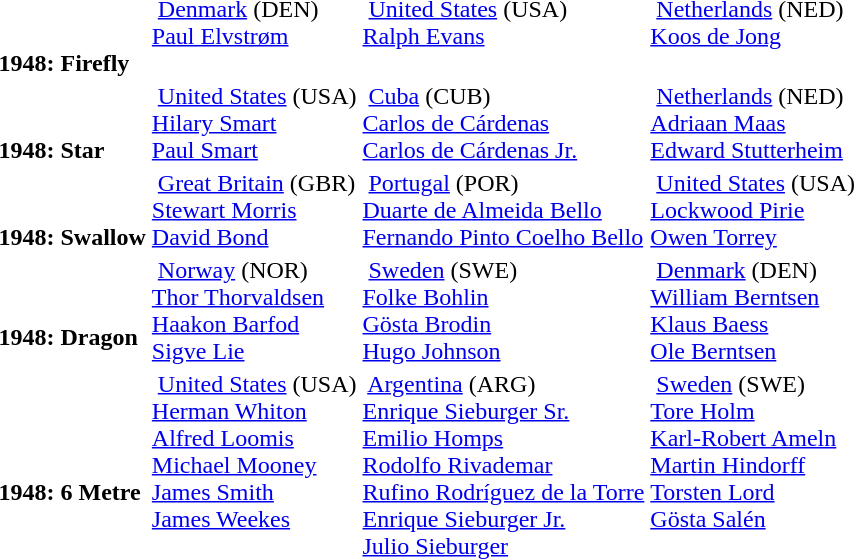<table>
<tr>
<td style="align:center;"><br><br><strong>1948: Firefly</strong> <br></td>
<td style="vertical-align:top;"> <a href='#'>Denmark</a> <span>(DEN)</span><br><a href='#'>Paul Elvstrøm</a></td>
<td style="vertical-align:top;"> <a href='#'>United States</a> <span>(USA)</span><br><a href='#'>Ralph Evans</a></td>
<td style="vertical-align:top;"> <a href='#'>Netherlands</a> <span>(NED)</span><br><a href='#'>Koos de Jong</a></td>
</tr>
<tr>
<td style="align:center;"><br><br><strong>1948: Star</strong> <br></td>
<td style="vertical-align:top;"> <a href='#'>United States</a> <span>(USA)</span><br><a href='#'>Hilary Smart</a><br><a href='#'>Paul Smart</a></td>
<td style="vertical-align:top;"> <a href='#'>Cuba</a> <span>(CUB)</span><br><a href='#'>Carlos de Cárdenas</a><br><a href='#'>Carlos de Cárdenas Jr.</a></td>
<td style="vertical-align:top;"> <a href='#'>Netherlands</a> <span>(NED)</span><br><a href='#'>Adriaan Maas</a><br><a href='#'>Edward Stutterheim</a></td>
</tr>
<tr>
<td style="align:center;"><br><br><strong>1948: Swallow</strong> <br></td>
<td style="vertical-align:top;"> <a href='#'>Great Britain</a> <span>(GBR)</span><br><a href='#'>Stewart Morris</a><br><a href='#'>David Bond</a></td>
<td style="vertical-align:top;"> <a href='#'>Portugal</a> <span>(POR)</span><br><a href='#'>Duarte de Almeida Bello</a><br><a href='#'>Fernando Pinto Coelho Bello</a></td>
<td style="vertical-align:top;"> <a href='#'>United States</a> <span>(USA)</span><br><a href='#'>Lockwood Pirie</a><br><a href='#'>Owen Torrey</a></td>
</tr>
<tr>
<td style="align:center;"><br><br><strong>1948: Dragon</strong> <br></td>
<td style="vertical-align:top;"> <a href='#'>Norway</a> <span>(NOR)</span><br><a href='#'>Thor Thorvaldsen</a><br><a href='#'>Haakon Barfod</a><br><a href='#'>Sigve Lie</a></td>
<td style="vertical-align:top;"> <a href='#'>Sweden</a> <span>(SWE)</span><br><a href='#'>Folke Bohlin</a><br><a href='#'>Gösta Brodin</a><br><a href='#'>Hugo Johnson</a></td>
<td style="vertical-align:top;"> <a href='#'>Denmark</a> <span>(DEN)</span><br><a href='#'>William Berntsen</a><br><a href='#'>Klaus Baess</a><br><a href='#'>Ole Berntsen</a></td>
</tr>
<tr>
<td style="align:center;"><br><br><strong>1948: 6 Metre</strong> <br></td>
<td style="vertical-align:top;"> <a href='#'>United States</a> <span>(USA)</span><br><a href='#'>Herman Whiton</a><br><a href='#'>Alfred Loomis</a><br><a href='#'>Michael Mooney</a><br><a href='#'>James Smith</a><br><a href='#'>James Weekes</a></td>
<td style="vertical-align:top;"> <a href='#'>Argentina</a> <span>(ARG)</span><br><a href='#'>Enrique Sieburger Sr.</a><br><a href='#'>Emilio Homps</a><br><a href='#'>Rodolfo Rivademar</a><br><a href='#'>Rufino Rodríguez de la Torre</a><br><a href='#'>Enrique Sieburger Jr.</a><br><a href='#'>Julio Sieburger</a></td>
<td style="vertical-align:top;"> <a href='#'>Sweden</a> <span>(SWE)</span><br><a href='#'>Tore Holm</a><br><a href='#'>Karl-Robert Ameln</a><br><a href='#'>Martin Hindorff</a><br><a href='#'>Torsten Lord</a><br><a href='#'>Gösta Salén</a></td>
</tr>
</table>
